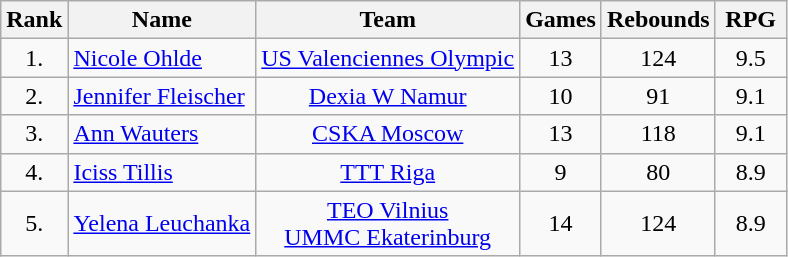<table class="wikitable" style="text-align: center;">
<tr>
<th>Rank</th>
<th>Name</th>
<th>Team</th>
<th>Games</th>
<th>Rebounds</th>
<th width=40>RPG</th>
</tr>
<tr>
<td>1.</td>
<td align="left"> <a href='#'>Nicole Ohlde</a></td>
<td><a href='#'>US Valenciennes Olympic</a></td>
<td>13</td>
<td>124</td>
<td>9.5</td>
</tr>
<tr>
<td>2.</td>
<td align="left"> <a href='#'>Jennifer Fleischer</a></td>
<td><a href='#'>Dexia W Namur</a></td>
<td>10</td>
<td>91</td>
<td>9.1</td>
</tr>
<tr>
<td>3.</td>
<td align="left"> <a href='#'>Ann Wauters</a></td>
<td><a href='#'>CSKA Moscow</a></td>
<td>13</td>
<td>118</td>
<td>9.1</td>
</tr>
<tr>
<td>4.</td>
<td align="left"> <a href='#'>Iciss Tillis</a></td>
<td><a href='#'>TTT Riga</a></td>
<td>9</td>
<td>80</td>
<td>8.9</td>
</tr>
<tr>
<td>5.</td>
<td align="left"> <a href='#'>Yelena Leuchanka</a></td>
<td><a href='#'>TEO Vilnius</a><br><a href='#'>UMMC Ekaterinburg</a></td>
<td>14</td>
<td>124</td>
<td>8.9</td>
</tr>
</table>
